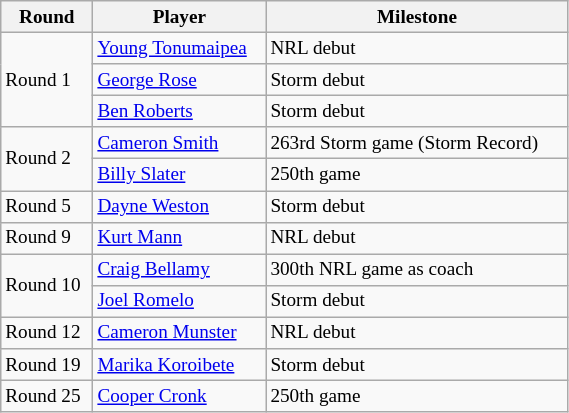<table class="wikitable"  style="font-size:80%; width:30%;">
<tr>
<th>Round</th>
<th>Player</th>
<th>Milestone</th>
</tr>
<tr>
<td rowspan=3>Round 1</td>
<td><a href='#'>Young Tonumaipea</a></td>
<td>NRL debut</td>
</tr>
<tr>
<td><a href='#'>George Rose</a></td>
<td>Storm debut</td>
</tr>
<tr>
<td><a href='#'>Ben Roberts</a></td>
<td>Storm debut</td>
</tr>
<tr>
<td rowspan=2>Round 2</td>
<td><a href='#'>Cameron Smith</a></td>
<td>263rd Storm game (Storm Record)</td>
</tr>
<tr>
<td><a href='#'>Billy Slater</a></td>
<td>250th game</td>
</tr>
<tr>
<td>Round 5</td>
<td><a href='#'>Dayne Weston</a></td>
<td>Storm debut</td>
</tr>
<tr>
<td>Round 9</td>
<td><a href='#'>Kurt Mann</a></td>
<td>NRL debut</td>
</tr>
<tr>
<td rowspan=2>Round 10</td>
<td><a href='#'>Craig Bellamy</a></td>
<td>300th NRL game as coach</td>
</tr>
<tr>
<td><a href='#'>Joel Romelo</a></td>
<td>Storm debut</td>
</tr>
<tr>
<td>Round 12</td>
<td><a href='#'>Cameron Munster</a></td>
<td>NRL debut</td>
</tr>
<tr>
<td>Round 19</td>
<td><a href='#'>Marika Koroibete</a></td>
<td>Storm debut</td>
</tr>
<tr>
<td>Round 25</td>
<td><a href='#'>Cooper Cronk</a></td>
<td>250th game</td>
</tr>
</table>
